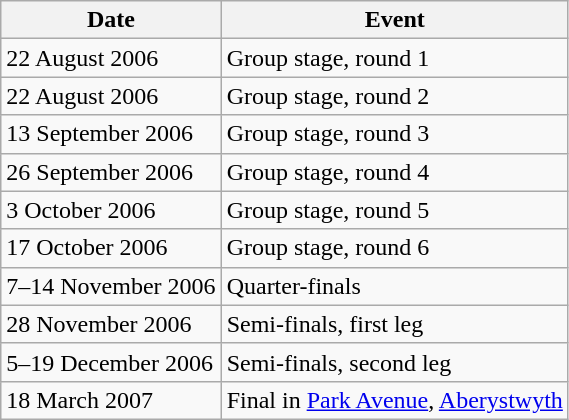<table class="wikitable">
<tr>
<th>Date</th>
<th>Event</th>
</tr>
<tr>
<td>22 August 2006</td>
<td>Group stage, round 1</td>
</tr>
<tr>
<td>22 August 2006</td>
<td>Group stage, round 2</td>
</tr>
<tr>
<td>13 September 2006</td>
<td>Group stage, round 3</td>
</tr>
<tr>
<td>26 September 2006</td>
<td>Group stage, round 4</td>
</tr>
<tr>
<td>3 October 2006</td>
<td>Group stage, round 5</td>
</tr>
<tr>
<td>17 October 2006</td>
<td>Group stage, round 6</td>
</tr>
<tr>
<td>7–14 November 2006</td>
<td>Quarter-finals</td>
</tr>
<tr>
<td>28 November 2006</td>
<td>Semi-finals, first leg</td>
</tr>
<tr>
<td>5–19 December 2006</td>
<td>Semi-finals, second leg</td>
</tr>
<tr>
<td>18 March 2007</td>
<td>Final in <a href='#'>Park Avenue</a>, <a href='#'>Aberystwyth</a></td>
</tr>
</table>
